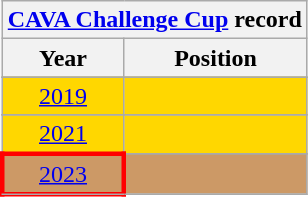<table class="wikitable" style="text-align: center;">
<tr>
<th colspan=6><a href='#'>CAVA Challenge Cup</a> record</th>
</tr>
<tr>
<th>Year</th>
<th>Position</th>
</tr>
<tr>
</tr>
<tr style="background:gold">
<td> <a href='#'>2019</a></td>
<td><strong></strong></td>
</tr>
<tr>
</tr>
<tr style="background:gold">
<td> <a href='#'>2021</a></td>
<td><strong></strong></td>
</tr>
<tr>
</tr>
<tr style="background:#c96;">
<td style="border: 3px solid red"> <a href='#'>2023</a></td>
<td><strong></strong></td>
</tr>
<tr>
</tr>
</table>
